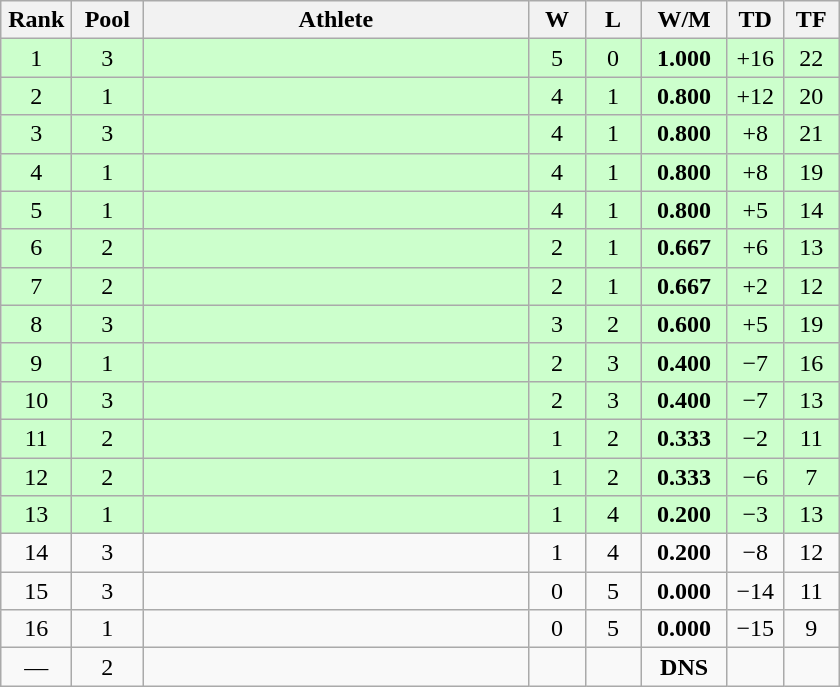<table class=wikitable style="text-align:center">
<tr>
<th width=40>Rank</th>
<th width=40>Pool</th>
<th width=250>Athlete</th>
<th width=30>W</th>
<th width=30>L</th>
<th width=50>W/M</th>
<th width=30>TD</th>
<th width=30>TF</th>
</tr>
<tr bgcolor="ccffcc">
<td>1</td>
<td>3</td>
<td align=left></td>
<td>5</td>
<td>0</td>
<td><strong>1.000</strong></td>
<td>+16</td>
<td>22</td>
</tr>
<tr bgcolor="ccffcc">
<td>2</td>
<td>1</td>
<td align=left></td>
<td>4</td>
<td>1</td>
<td><strong>0.800</strong></td>
<td>+12</td>
<td>20</td>
</tr>
<tr bgcolor="ccffcc">
<td>3</td>
<td>3</td>
<td align=left></td>
<td>4</td>
<td>1</td>
<td><strong>0.800</strong></td>
<td>+8</td>
<td>21</td>
</tr>
<tr bgcolor="ccffcc">
<td>4</td>
<td>1</td>
<td align=left></td>
<td>4</td>
<td>1</td>
<td><strong>0.800</strong></td>
<td>+8</td>
<td>19</td>
</tr>
<tr bgcolor="ccffcc">
<td>5</td>
<td>1</td>
<td align=left></td>
<td>4</td>
<td>1</td>
<td><strong>0.800</strong></td>
<td>+5</td>
<td>14</td>
</tr>
<tr bgcolor="ccffcc">
<td>6</td>
<td>2</td>
<td align=left></td>
<td>2</td>
<td>1</td>
<td><strong>0.667</strong></td>
<td>+6</td>
<td>13</td>
</tr>
<tr bgcolor="ccffcc">
<td>7</td>
<td>2</td>
<td align=left></td>
<td>2</td>
<td>1</td>
<td><strong>0.667</strong></td>
<td>+2</td>
<td>12</td>
</tr>
<tr bgcolor="ccffcc">
<td>8</td>
<td>3</td>
<td align=left></td>
<td>3</td>
<td>2</td>
<td><strong>0.600</strong></td>
<td>+5</td>
<td>19</td>
</tr>
<tr bgcolor="ccffcc">
<td>9</td>
<td>1</td>
<td align=left></td>
<td>2</td>
<td>3</td>
<td><strong>0.400</strong></td>
<td>−7</td>
<td>16</td>
</tr>
<tr bgcolor="ccffcc">
<td>10</td>
<td>3</td>
<td align=left></td>
<td>2</td>
<td>3</td>
<td><strong>0.400</strong></td>
<td>−7</td>
<td>13</td>
</tr>
<tr bgcolor="ccffcc">
<td>11</td>
<td>2</td>
<td align=left></td>
<td>1</td>
<td>2</td>
<td><strong>0.333</strong></td>
<td>−2</td>
<td>11</td>
</tr>
<tr bgcolor="ccffcc">
<td>12</td>
<td>2</td>
<td align=left></td>
<td>1</td>
<td>2</td>
<td><strong>0.333</strong></td>
<td>−6</td>
<td>7</td>
</tr>
<tr bgcolor="ccffcc">
<td>13</td>
<td>1</td>
<td align=left></td>
<td>1</td>
<td>4</td>
<td><strong>0.200</strong></td>
<td>−3</td>
<td>13</td>
</tr>
<tr>
<td>14</td>
<td>3</td>
<td align=left></td>
<td>1</td>
<td>4</td>
<td><strong>0.200</strong></td>
<td>−8</td>
<td>12</td>
</tr>
<tr>
<td>15</td>
<td>3</td>
<td align=left></td>
<td>0</td>
<td>5</td>
<td><strong>0.000</strong></td>
<td>−14</td>
<td>11</td>
</tr>
<tr>
<td>16</td>
<td>1</td>
<td align=left></td>
<td>0</td>
<td>5</td>
<td><strong>0.000</strong></td>
<td>−15</td>
<td>9</td>
</tr>
<tr>
<td>—</td>
<td>2</td>
<td align=left></td>
<td></td>
<td></td>
<td><strong>DNS</strong></td>
<td></td>
<td></td>
</tr>
</table>
